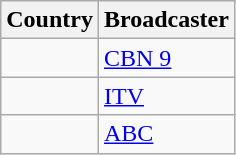<table class="wikitable">
<tr>
<th align=center>Country</th>
<th align=center>Broadcaster</th>
</tr>
<tr>
<td></td>
<td><a href='#'>CBN 9</a></td>
</tr>
<tr>
<td></td>
<td><a href='#'>ITV</a></td>
</tr>
<tr>
<td></td>
<td><a href='#'>ABC</a></td>
</tr>
</table>
